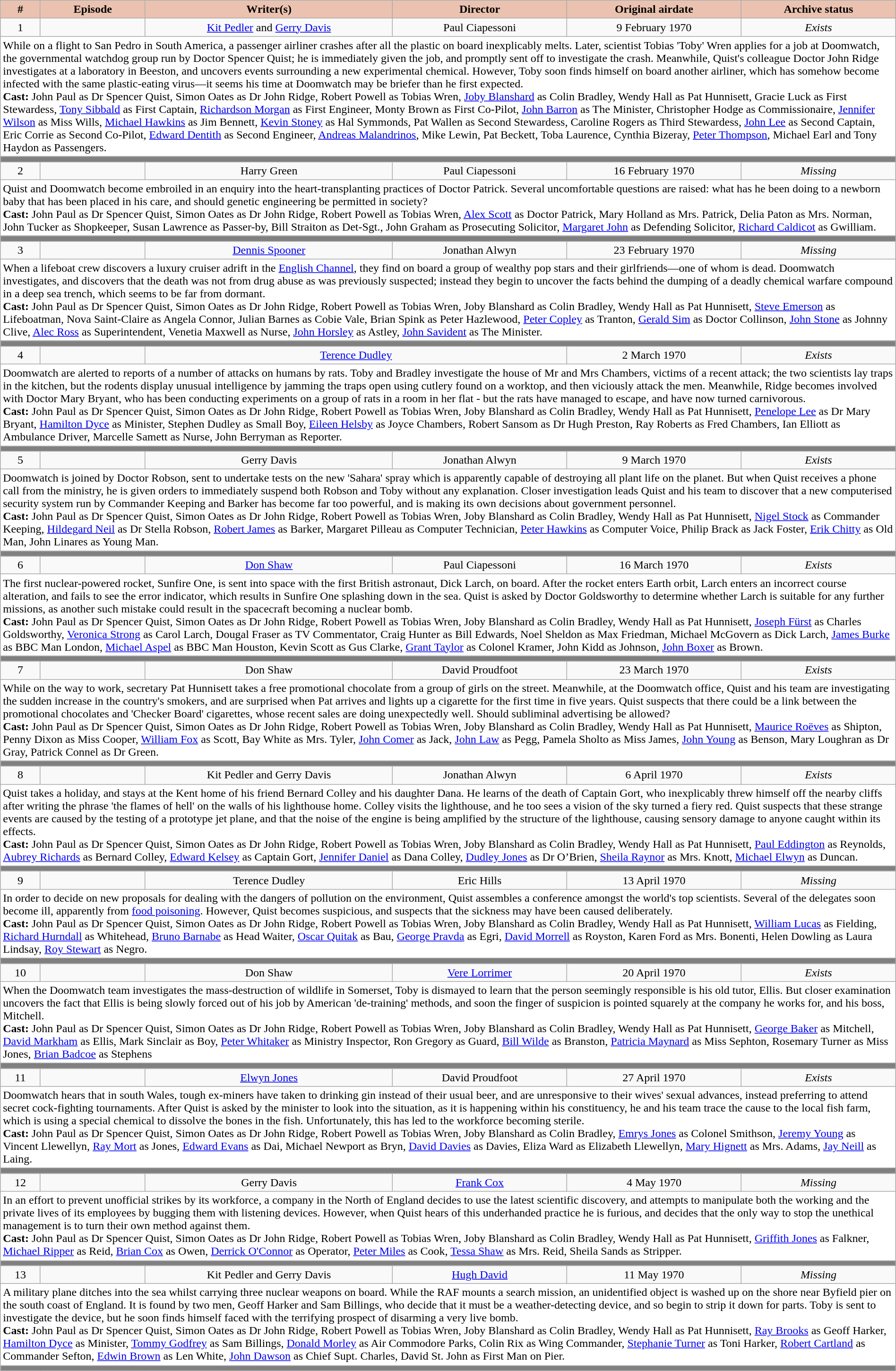<table class="wikitable" style="width:100%;">
<tr>
<th style="background-color: #EBC2AF; color:black">#</th>
<th style="background: #EBC2AF; color:black">Episode</th>
<th style="background: #EBC2AF; color:black">Writer(s)</th>
<th style="background: #EBC2AF; color:black">Director</th>
<th style="background: #EBC2AF; color:black">Original airdate</th>
<th style="background: #EBC2AF; color:black">Archive status</th>
</tr>
<tr>
<td align="center">1</td>
<td align="center"><strong></strong></td>
<td align="center"><a href='#'>Kit Pedler</a> and <a href='#'>Gerry Davis</a></td>
<td align="center">Paul Ciapessoni</td>
<td align="center">9 February 1970</td>
<td align="center"><em>Exists</em></td>
</tr>
<tr>
<td style="background:white" colspan="6">While on a flight to San Pedro in South America, a passenger airliner crashes after all the plastic on board inexplicably melts. Later, scientist Tobias 'Toby' Wren applies for a job at Doomwatch, the governmental watchdog group run by Doctor Spencer Quist; he is immediately given the job, and promptly sent off to investigate the crash. Meanwhile, Quist's colleague Doctor John Ridge investigates at a laboratory in Beeston, and uncovers events surrounding a new experimental chemical. However, Toby soon finds himself on board another airliner, which has somehow become infected with the same plastic-eating virus—it seems his time at Doomwatch may be briefer than he first expected.<br><strong>Cast:</strong> John Paul as Dr Spencer Quist, Simon Oates as Dr John Ridge, Robert Powell as Tobias Wren, <a href='#'>Joby Blanshard</a> as Colin Bradley, Wendy Hall as Pat Hunnisett, Gracie Luck as First Stewardess, <a href='#'>Tony Sibbald</a> as First Captain, <a href='#'>Richardson Morgan</a> as First Engineer, Monty Brown as First Co-Pilot, <a href='#'>John Barron</a> as The Minister, Christopher Hodge as Commissionaire, <a href='#'>Jennifer Wilson</a> as Miss Wills, <a href='#'>Michael Hawkins</a> as Jim Bennett, <a href='#'>Kevin Stoney</a> as Hal Symmonds, Pat Wallen as Second Stewardess, Caroline Rogers as Third Stewardess, <a href='#'>John Lee</a> as Second Captain, Eric Corrie as Second Co-Pilot, <a href='#'>Edward Dentith</a> as Second Engineer, <a href='#'>Andreas Malandrinos</a>, Mike Lewin, Pat Beckett, Toba Laurence, Cynthia Bizeray, <a href='#'>Peter Thompson</a>, Michael Earl and Tony Haydon as Passengers.</td>
</tr>
<tr style="background:#808080; height:2px">
<td colspan="6"></td>
</tr>
<tr>
<td align="center">2</td>
<td align="center"><strong></strong></td>
<td align="center">Harry Green</td>
<td align="center">Paul Ciapessoni</td>
<td align="center">16 February 1970</td>
<td align="center"><em>Missing</em></td>
</tr>
<tr>
<td style="background:white" colspan="6">Quist and Doomwatch become embroiled in an enquiry into the heart-transplanting practices of Doctor Patrick. Several uncomfortable questions are raised: what has he been doing to a newborn baby that has been placed in his care, and should genetic engineering be permitted in society?<br><strong>Cast:</strong> John Paul as Dr Spencer Quist, Simon Oates as Dr John Ridge, Robert Powell as Tobias Wren, <a href='#'>Alex Scott</a> as Doctor Patrick, Mary Holland as Mrs. Patrick, Delia Paton as Mrs. Norman, John Tucker as Shopkeeper, Susan Lawrence as Passer-by, Bill Straiton as Det-Sgt., John Graham as Prosecuting Solicitor, <a href='#'>Margaret John</a> as Defending Solicitor, <a href='#'>Richard Caldicot</a> as Gwilliam.</td>
</tr>
<tr style="background:#808080; height:2px">
<td colspan="6"></td>
</tr>
<tr>
<td align="center">3</td>
<td align="center"><strong></strong></td>
<td align="center"><a href='#'>Dennis Spooner</a></td>
<td align="center">Jonathan Alwyn</td>
<td align="center">23 February 1970</td>
<td align="center"><em>Missing</em></td>
</tr>
<tr>
<td style="background:white" colspan="6">When a lifeboat crew discovers a luxury cruiser adrift in the <a href='#'>English Channel</a>, they find on board a group of wealthy pop stars and their girlfriends—one of whom is dead. Doomwatch investigates, and discovers that the death was not from drug abuse as was previously suspected; instead they begin to uncover the facts behind the dumping of a deadly chemical warfare compound in a deep sea trench, which seems to be far from dormant.<br><strong>Cast:</strong> John Paul as Dr Spencer Quist, Simon Oates as Dr John Ridge, Robert Powell as Tobias Wren, Joby Blanshard as Colin Bradley, Wendy Hall as Pat Hunnisett, <a href='#'>Steve Emerson</a> as Lifeboatman, Nova Saint-Claire as Angela Connor, Julian Barnes as Cobie Vale, Brian Spink as Peter Hazlewood, <a href='#'>Peter Copley</a> as Tranton, <a href='#'>Gerald Sim</a> as Doctor Collinson, <a href='#'>John Stone</a> as Johnny Clive, <a href='#'>Alec Ross</a> as Superintendent, Venetia Maxwell as Nurse, <a href='#'>John Horsley</a> as Astley, <a href='#'>John Savident</a> as The Minister.</td>
</tr>
<tr style="background:#808080; height:2px">
<td colspan="6"></td>
</tr>
<tr>
<td align="center">4</td>
<td align="center"><strong></strong></td>
<td colspan="2" align="center"><a href='#'>Terence Dudley</a></td>
<td align="center">2 March 1970</td>
<td align="center"><em>Exists</em></td>
</tr>
<tr>
<td style="background:white" colspan="6">Doomwatch are alerted to reports of a number of attacks on humans by rats. Toby and Bradley investigate the house of Mr and Mrs Chambers, victims of a recent attack; the two scientists lay traps in the kitchen, but the rodents display unusual intelligence by jamming the traps open using cutlery found on a worktop, and then viciously attack the men. Meanwhile, Ridge becomes involved with Doctor Mary Bryant, who has been conducting experiments on a group of rats in a room in her flat - but the rats have managed to escape, and have now turned carnivorous.<br><strong>Cast:</strong> John Paul as Dr Spencer Quist, Simon Oates as Dr John Ridge, Robert Powell as Tobias Wren, Joby Blanshard as Colin Bradley, Wendy Hall as Pat Hunnisett, <a href='#'>Penelope Lee</a> as Dr Mary Bryant, <a href='#'>Hamilton Dyce</a> as Minister, Stephen Dudley as Small Boy, <a href='#'>Eileen Helsby</a> as Joyce Chambers, Robert Sansom as Dr Hugh Preston, Ray Roberts as Fred Chambers, Ian Elliott as Ambulance Driver, Marcelle Samett as Nurse, John Berryman as Reporter.</td>
</tr>
<tr style="background:#808080; height:2px">
<td colspan="6"></td>
</tr>
<tr>
<td align="center">5</td>
<td align="center"><strong></strong></td>
<td align="center">Gerry Davis</td>
<td align="center">Jonathan Alwyn</td>
<td align="center">9 March 1970</td>
<td align="center"><em>Exists</em></td>
</tr>
<tr>
<td style="background:white" colspan="6">Doomwatch is joined by Doctor Robson, sent to undertake tests on the new 'Sahara' spray which is apparently capable of destroying all plant life on the planet. But when Quist receives a phone call from the ministry, he is given orders to immediately suspend both Robson and Toby without any explanation. Closer investigation leads Quist and his team to discover that a new computerised security system run by Commander Keeping and Barker has become far too powerful, and is making its own decisions about government personnel.<br><strong>Cast:</strong> John Paul as Dr Spencer Quist, Simon Oates as Dr John Ridge, Robert Powell as Tobias Wren, Joby Blanshard as Colin Bradley, Wendy Hall as Pat Hunnisett, <a href='#'>Nigel Stock</a> as Commander Keeping, <a href='#'>Hildegard Neil</a> as Dr Stella Robson, <a href='#'>Robert James</a> as Barker, Margaret Pilleau as Computer Technician, <a href='#'>Peter Hawkins</a> as Computer Voice, Philip Brack as Jack Foster, <a href='#'>Erik Chitty</a> as Old Man, John Linares as Young Man.</td>
</tr>
<tr style="background:#808080; height:2px">
<td colspan="6"></td>
</tr>
<tr>
<td align="center">6</td>
<td align="center"><strong></strong></td>
<td align="center"><a href='#'>Don Shaw</a></td>
<td align="center">Paul Ciapessoni</td>
<td align="center">16 March 1970</td>
<td align="center"><em>Exists</em></td>
</tr>
<tr>
<td style="background:white" colspan="6">The first nuclear-powered rocket, Sunfire One, is sent into space with the first British astronaut, Dick Larch, on board. After the rocket enters Earth orbit, Larch enters an incorrect course alteration, and fails to see the error indicator, which results in Sunfire One splashing down in the sea. Quist is asked by Doctor Goldsworthy to determine whether Larch is suitable for any further missions, as another such mistake could result in the spacecraft becoming a nuclear bomb.<br><strong>Cast:</strong> John Paul as Dr Spencer Quist, Simon Oates as Dr John Ridge, Robert Powell as Tobias Wren, Joby Blanshard as Colin Bradley, Wendy Hall as Pat Hunnisett, <a href='#'>Joseph Fürst</a> as Charles Goldsworthy, <a href='#'>Veronica Strong</a> as Carol Larch, Dougal Fraser as TV Commentator, Craig Hunter as Bill Edwards, Noel Sheldon as Max Friedman, Michael McGovern as Dick Larch, <a href='#'>James Burke</a> as BBC Man London, <a href='#'>Michael Aspel</a> as BBC Man Houston, Kevin Scott as Gus Clarke, <a href='#'>Grant Taylor</a> as Colonel Kramer, John Kidd as Johnson, <a href='#'>John Boxer</a> as Brown.</td>
</tr>
<tr style="background:#808080; height:2px">
<td colspan="6"></td>
</tr>
<tr>
<td align="center">7</td>
<td align="center"><strong></strong></td>
<td align="center">Don Shaw</td>
<td align="center">David Proudfoot</td>
<td align="center">23 March 1970</td>
<td align="center"><em>Exists</em></td>
</tr>
<tr>
<td style="background:white" colspan="6">While on the way to work, secretary Pat Hunnisett takes a free promotional chocolate from a group of girls on the street. Meanwhile, at the Doomwatch office, Quist and his team are investigating the sudden increase in the country's smokers, and are surprised when Pat arrives and lights up a cigarette for the first time in five years. Quist suspects that there could be a link between the promotional chocolates and 'Checker Board' cigarettes, whose recent sales are doing unexpectedly well. Should subliminal advertising be allowed?<br><strong>Cast:</strong> John Paul as Dr Spencer Quist, Simon Oates as Dr John Ridge, Robert Powell as Tobias Wren, Joby Blanshard as Colin Bradley, Wendy Hall as Pat Hunnisett, <a href='#'>Maurice Roëves</a> as Shipton, Penny Dixon as Miss Cooper, <a href='#'>William Fox</a> as Scott, Bay White as Mrs. Tyler, <a href='#'>John Comer</a> as Jack, <a href='#'>John Law</a> as Pegg, Pamela Sholto as Miss James, <a href='#'>John Young</a> as Benson, Mary Loughran as Dr Gray, Patrick Connel as Dr Green.</td>
</tr>
<tr style="background:#808080; height:2px">
<td colspan="6"></td>
</tr>
<tr>
<td align="center">8</td>
<td align="center"><strong></strong></td>
<td align="center">Kit Pedler and Gerry Davis</td>
<td align="center">Jonathan Alwyn</td>
<td align="center">6 April 1970</td>
<td align="center"><em>Exists</em></td>
</tr>
<tr>
<td style="background:white" colspan="6">Quist takes a holiday, and stays at the Kent home of his friend Bernard Colley and his daughter Dana. He learns of the death of Captain Gort, who inexplicably threw himself off the nearby cliffs after writing the phrase 'the flames of hell' on the walls of his lighthouse home. Colley visits the lighthouse, and he too sees a vision of the sky turned a fiery red. Quist suspects that these strange events are caused by the testing of a prototype jet plane, and that the noise of the engine is being amplified by the structure of the lighthouse, causing sensory damage to anyone caught within its effects.<br><strong>Cast:</strong> John Paul as Dr Spencer Quist, Simon Oates as Dr John Ridge, Robert Powell as Tobias Wren, Joby Blanshard as Colin Bradley, Wendy Hall as Pat Hunnisett, <a href='#'>Paul Eddington</a> as Reynolds, <a href='#'>Aubrey Richards</a> as Bernard Colley, <a href='#'>Edward Kelsey</a> as Captain Gort, <a href='#'>Jennifer Daniel</a> as Dana Colley, <a href='#'>Dudley Jones</a> as Dr O’Brien, <a href='#'>Sheila Raynor</a> as Mrs. Knott, <a href='#'>Michael Elwyn</a> as Duncan.</td>
</tr>
<tr style="background:#808080; height:2px">
<td colspan="6"></td>
</tr>
<tr>
<td align="center">9</td>
<td align="center"><strong></strong></td>
<td align="center">Terence Dudley</td>
<td align="center">Eric Hills</td>
<td align="center">13 April 1970</td>
<td align="center"><em>Missing</em></td>
</tr>
<tr>
<td style="background:white" colspan="6">In order to decide on new proposals for dealing with the dangers of pollution on the environment, Quist assembles a conference amongst the world's top scientists. Several of the delegates soon become ill, apparently from <a href='#'>food poisoning</a>. However, Quist becomes suspicious, and suspects that the sickness may have been caused deliberately.<br><strong>Cast:</strong> John Paul as Dr Spencer Quist, Simon Oates as Dr John Ridge, Robert Powell as Tobias Wren, Joby Blanshard as Colin Bradley, Wendy Hall as Pat Hunnisett, <a href='#'>William Lucas</a> as Fielding, <a href='#'>Richard Hurndall</a> as Whitehead, <a href='#'>Bruno Barnabe</a> as Head Waiter, <a href='#'>Oscar Quitak</a> as Bau, <a href='#'>George Pravda</a> as Egri, <a href='#'>David Morrell</a> as Royston, Karen Ford as Mrs. Bonenti, Helen Dowling as Laura Lindsay, <a href='#'>Roy Stewart</a> as Negro.</td>
</tr>
<tr style="background:#808080; height:2px">
<td colspan="6"></td>
</tr>
<tr>
<td align="center">10</td>
<td align="center"><strong></strong></td>
<td align="center">Don Shaw</td>
<td align="center"><a href='#'>Vere Lorrimer</a></td>
<td align="center">20 April 1970</td>
<td align="center"><em>Exists</em></td>
</tr>
<tr>
<td style="background:white" colspan="6">When the Doomwatch team investigates the mass-destruction of wildlife in Somerset, Toby is dismayed to learn that the person seemingly responsible is his old tutor, Ellis. But closer examination uncovers the fact that Ellis is being slowly forced out of his job by American 'de-training' methods, and soon the finger of suspicion is pointed squarely at the company he works for, and his boss, Mitchell.<br><strong>Cast:</strong> John Paul as Dr Spencer Quist, Simon Oates as Dr John Ridge, Robert Powell as Tobias Wren, Joby Blanshard as Colin Bradley, Wendy Hall as Pat Hunnisett, <a href='#'>George Baker</a> as Mitchell, <a href='#'>David Markham</a> as Ellis, Mark Sinclair as Boy, <a href='#'>Peter Whitaker</a> as Ministry Inspector, Ron Gregory as Guard, <a href='#'>Bill Wilde</a> as Branston, <a href='#'>Patricia Maynard</a> as Miss Sephton, Rosemary Turner as Miss Jones, <a href='#'>Brian Badcoe</a> as Stephens</td>
</tr>
<tr style="background:#808080; height:2px">
<td colspan="6"></td>
</tr>
<tr>
<td align="center">11</td>
<td align="center"><strong></strong></td>
<td align="center"><a href='#'>Elwyn Jones</a></td>
<td align="center">David Proudfoot</td>
<td align="center">27 April 1970</td>
<td align="center"><em>Exists</em></td>
</tr>
<tr>
<td style="background:white" colspan="6">Doomwatch hears that in south Wales, tough ex-miners have taken to drinking gin instead of their usual beer, and are unresponsive to their wives' sexual advances, instead preferring to attend secret cock-fighting tournaments. After Quist is asked by the minister to look into the situation, as it is happening within his constituency, he and his team trace the cause to the local fish farm, which is using a special chemical to dissolve the bones in the fish. Unfortunately, this has led to the workforce becoming sterile.<br><strong>Cast:</strong> John Paul as Dr Spencer Quist, Simon Oates as Dr John Ridge, Robert Powell as Tobias Wren, Joby Blanshard as Colin Bradley, <a href='#'>Emrys Jones</a> as Colonel Smithson, <a href='#'>Jeremy Young</a> as Vincent Llewellyn, <a href='#'>Ray Mort</a> as Jones, <a href='#'>Edward Evans</a> as Dai, Michael Newport as Bryn, <a href='#'>David Davies</a> as Davies, Eliza Ward as Elizabeth Llewellyn, <a href='#'>Mary Hignett</a> as Mrs. Adams, <a href='#'>Jay Neill</a> as Laing.</td>
</tr>
<tr style="background:#808080; height:2px">
<td colspan="6"></td>
</tr>
<tr>
<td align="center">12</td>
<td align="center"><strong></strong></td>
<td align="center">Gerry Davis</td>
<td align="center"><a href='#'>Frank Cox</a></td>
<td align="center">4 May 1970</td>
<td align="center"><em>Missing</em></td>
</tr>
<tr>
<td style="background:white" colspan="6">In an effort to prevent unofficial strikes by its workforce, a company in the North of England decides to use the latest scientific discovery, and attempts to manipulate both the working and the private lives of its employees by bugging them with listening devices. However, when Quist hears of this underhanded practice he is furious, and decides that the only way to stop the unethical management is to turn their own method against them.<br><strong>Cast:</strong> John Paul as Dr Spencer Quist, Simon Oates as Dr John Ridge, Robert Powell as Tobias Wren, Joby Blanshard as Colin Bradley, Wendy Hall as Pat Hunnisett, <a href='#'>Griffith Jones</a> as Falkner, <a href='#'>Michael Ripper</a> as Reid, <a href='#'>Brian Cox</a> as Owen, <a href='#'>Derrick O'Connor</a> as Operator, <a href='#'>Peter Miles</a> as Cook, <a href='#'>Tessa Shaw</a> as Mrs. Reid, Sheila Sands as Stripper.</td>
</tr>
<tr style="background:#808080; height:2px">
<td colspan="6"></td>
</tr>
<tr>
<td align="center">13</td>
<td align="center"><strong></strong></td>
<td align="center">Kit Pedler and Gerry Davis</td>
<td align="center"><a href='#'>Hugh David</a></td>
<td align="center">11 May 1970</td>
<td align="center"><em>Missing</em></td>
</tr>
<tr>
<td style="background:white" colspan="6">A military plane ditches into the sea whilst carrying three nuclear weapons on board. While the RAF mounts a search mission, an unidentified object is washed up on the shore near Byfield pier on the south coast of England. It is found by two men, Geoff Harker and Sam Billings, who decide that it must be a weather-detecting device, and so begin to strip it down for parts. Toby is sent to investigate the device, but he soon finds himself faced with the terrifying prospect of disarming a very live bomb.<br><strong>Cast:</strong> John Paul as Dr Spencer Quist, Simon Oates as Dr John Ridge, Robert Powell as Tobias Wren, Joby Blanshard as Colin Bradley, Wendy Hall as Pat Hunnisett, <a href='#'>Ray Brooks</a> as Geoff Harker, <a href='#'>Hamilton Dyce</a> as Minister, <a href='#'>Tommy Godfrey</a> as Sam Billings, <a href='#'>Donald Morley</a> as Air Commodore Parks, Colin Rix as Wing Commander, <a href='#'>Stephanie Turner</a> as Toni Harker, <a href='#'>Robert Cartland</a> as Commander Sefton, <a href='#'>Edwin Brown</a> as Len White, <a href='#'>John Dawson</a> as Chief Supt. Charles, David St. John as First Man on Pier.</td>
</tr>
<tr style="background:#808080; height:2px">
<td colspan="6"></td>
</tr>
</table>
